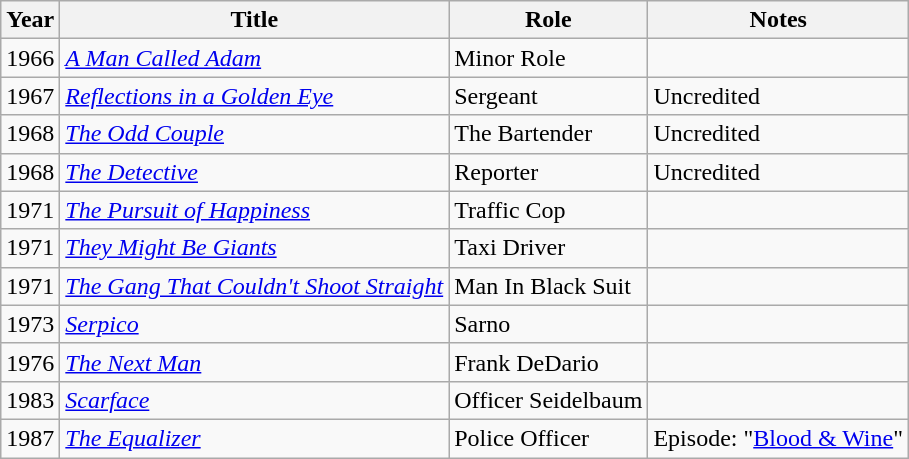<table class="wikitable sortable">
<tr>
<th>Year</th>
<th>Title</th>
<th>Role</th>
<th>Notes</th>
</tr>
<tr>
<td>1966</td>
<td><em><a href='#'>A Man Called Adam</a></em></td>
<td>Minor Role</td>
<td></td>
</tr>
<tr>
<td>1967</td>
<td><em><a href='#'>Reflections in a Golden Eye</a></em></td>
<td>Sergeant</td>
<td>Uncredited</td>
</tr>
<tr>
<td>1968</td>
<td><em><a href='#'>The Odd Couple</a></em></td>
<td>The Bartender</td>
<td>Uncredited</td>
</tr>
<tr>
<td>1968</td>
<td><em><a href='#'>The Detective</a></em></td>
<td>Reporter</td>
<td>Uncredited</td>
</tr>
<tr>
<td>1971</td>
<td><em><a href='#'>The Pursuit of Happiness</a></em></td>
<td>Traffic Cop</td>
<td></td>
</tr>
<tr>
<td>1971</td>
<td><em><a href='#'>They Might Be Giants</a></em></td>
<td>Taxi Driver</td>
<td></td>
</tr>
<tr>
<td>1971</td>
<td><em><a href='#'>The Gang That Couldn't Shoot Straight</a></em></td>
<td>Man In Black Suit</td>
<td></td>
</tr>
<tr>
<td>1973</td>
<td><em><a href='#'>Serpico</a></em></td>
<td>Sarno</td>
<td></td>
</tr>
<tr>
<td>1976</td>
<td><em><a href='#'>The Next Man</a></em></td>
<td>Frank DeDario</td>
<td></td>
</tr>
<tr>
<td>1983</td>
<td><em><a href='#'>Scarface</a></em></td>
<td>Officer Seidelbaum</td>
<td></td>
</tr>
<tr>
<td>1987</td>
<td><em><a href='#'>The Equalizer</a></em></td>
<td>Police Officer</td>
<td>Episode: "<a href='#'>Blood & Wine</a>"</td>
</tr>
</table>
